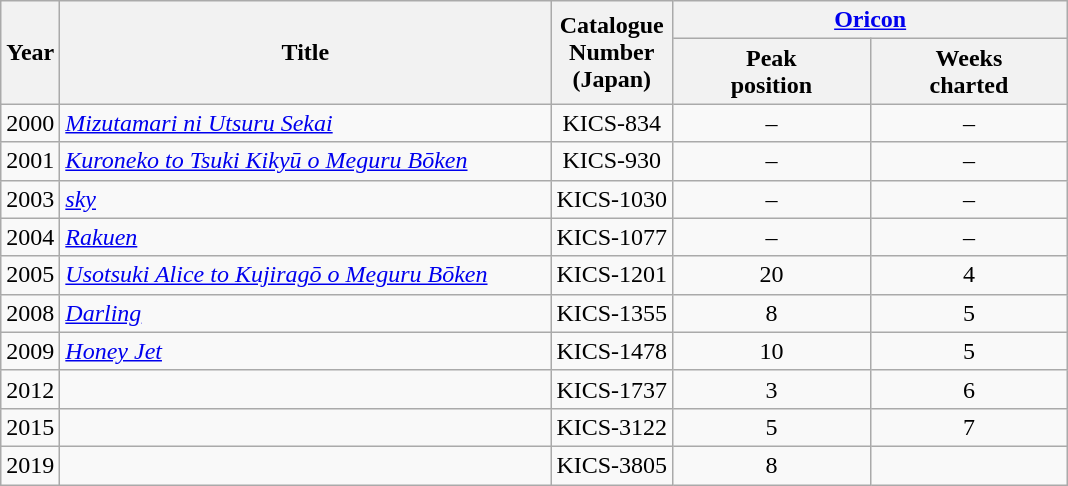<table class="wikitable plainrowheaders" style="text-align:center">
<tr>
<th rowspan=2; style="width:2em;">Year</th>
<th rowspan=2; style="width:20em;">Title</th>
<th rowspan=2;>Catalogue <br> Number <br>(Japan)</th>
<th colspan=2; style="width:16em;"><a href='#'>Oricon</a><br></th>
</tr>
<tr>
<th style="width:6em;">Peak<br>position</th>
<th style="width:6em;">Weeks<br> charted</th>
</tr>
<tr>
<td>2000</td>
<td align=left><em><a href='#'>Mizutamari ni Utsuru Sekai</a></em></td>
<td>KICS-834</td>
<td>–</td>
<td>–</td>
</tr>
<tr>
<td>2001</td>
<td align=left><em><a href='#'>Kuroneko to Tsuki Kikyū o Meguru Bōken</a></em></td>
<td>KICS-930</td>
<td>–</td>
<td>–</td>
</tr>
<tr>
<td>2003</td>
<td align=left><em><a href='#'>sky</a></em></td>
<td>KICS-1030</td>
<td>–</td>
<td>–</td>
</tr>
<tr>
<td>2004</td>
<td align=left><em><a href='#'>Rakuen</a></em></td>
<td>KICS-1077</td>
<td>–</td>
<td>–</td>
</tr>
<tr>
<td>2005</td>
<td align=left><em><a href='#'>Usotsuki Alice to Kujiragō o Meguru Bōken</a></em></td>
<td>KICS-1201</td>
<td>20</td>
<td>4</td>
</tr>
<tr>
<td>2008</td>
<td align=left><em><a href='#'>Darling</a></em></td>
<td>KICS-1355</td>
<td>8</td>
<td>5</td>
</tr>
<tr>
<td>2009</td>
<td align=left><em><a href='#'>Honey Jet</a></em></td>
<td>KICS-1478</td>
<td>10</td>
<td>5</td>
</tr>
<tr>
<td>2012</td>
<td align=left></td>
<td>KICS-1737</td>
<td>3</td>
<td>6</td>
</tr>
<tr>
<td>2015</td>
<td align=left></td>
<td>KICS-3122</td>
<td>5</td>
<td>7</td>
</tr>
<tr>
<td>2019</td>
<td align=left></td>
<td>KICS-3805</td>
<td>8</td>
<td></td>
</tr>
</table>
